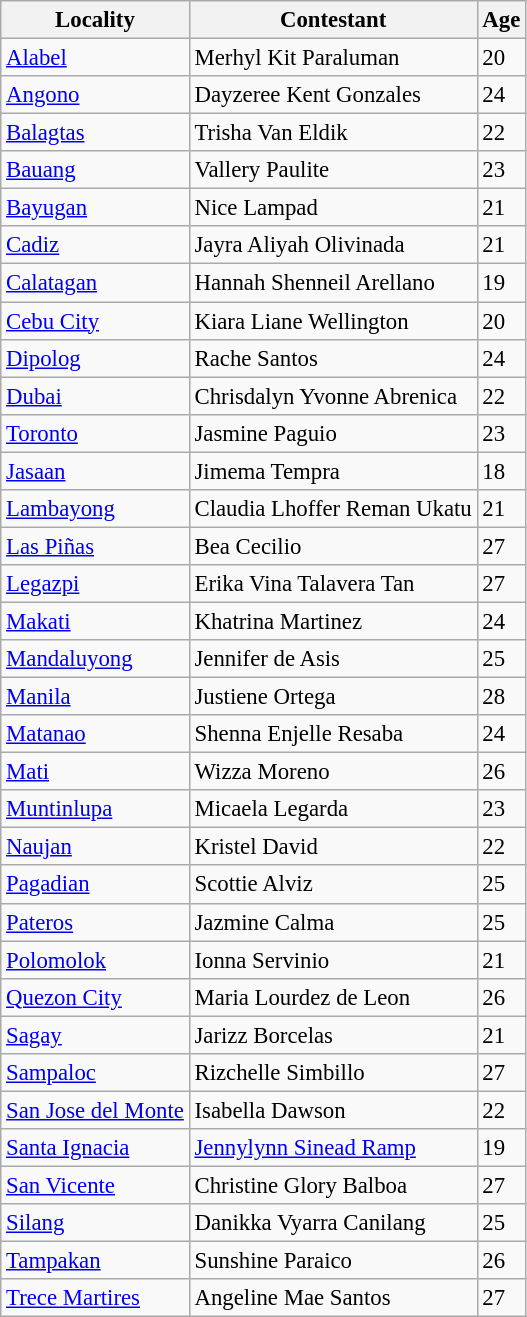<table class="wikitable sortable" style="font-size: 95%;">
<tr>
<th>Locality</th>
<th>Contestant</th>
<th>Age</th>
</tr>
<tr>
<td><a href='#'>Alabel</a></td>
<td>Merhyl Kit Paraluman</td>
<td>20</td>
</tr>
<tr>
<td><a href='#'>Angono</a></td>
<td>Dayzeree Kent Gonzales</td>
<td>24</td>
</tr>
<tr>
<td><a href='#'>Balagtas</a></td>
<td>Trisha Van Eldik</td>
<td>22</td>
</tr>
<tr>
<td><a href='#'>Bauang</a></td>
<td>Vallery Paulite</td>
<td>23</td>
</tr>
<tr>
<td><a href='#'>Bayugan</a></td>
<td>Nice Lampad</td>
<td>21</td>
</tr>
<tr>
<td><a href='#'>Cadiz</a></td>
<td>Jayra Aliyah Olivinada</td>
<td>21</td>
</tr>
<tr>
<td><a href='#'>Calatagan</a></td>
<td>Hannah Shenneil Arellano</td>
<td>19</td>
</tr>
<tr>
<td><a href='#'>Cebu City</a></td>
<td>Kiara Liane Wellington</td>
<td>20</td>
</tr>
<tr>
<td><a href='#'>Dipolog</a></td>
<td>Rache Santos</td>
<td>24</td>
</tr>
<tr>
<td><a href='#'>Dubai</a></td>
<td>Chrisdalyn Yvonne Abrenica</td>
<td>22</td>
</tr>
<tr>
<td><a href='#'>Toronto</a></td>
<td>Jasmine Paguio</td>
<td>23</td>
</tr>
<tr>
<td><a href='#'>Jasaan</a></td>
<td>Jimema Tempra</td>
<td>18</td>
</tr>
<tr>
<td><a href='#'>Lambayong</a></td>
<td>Claudia Lhoffer Reman Ukatu</td>
<td>21</td>
</tr>
<tr>
<td><a href='#'>Las Piñas</a></td>
<td>Bea Cecilio</td>
<td>27</td>
</tr>
<tr>
<td><a href='#'>Legazpi</a></td>
<td>Erika Vina Talavera Tan</td>
<td>27</td>
</tr>
<tr>
<td><a href='#'>Makati</a></td>
<td>Khatrina Martinez</td>
<td>24</td>
</tr>
<tr>
<td><a href='#'>Mandaluyong</a></td>
<td>Jennifer de Asis</td>
<td>25</td>
</tr>
<tr>
<td><a href='#'>Manila</a></td>
<td>Justiene Ortega</td>
<td>28</td>
</tr>
<tr>
<td><a href='#'>Matanao</a></td>
<td>Shenna Enjelle Resaba</td>
<td>24</td>
</tr>
<tr>
<td><a href='#'>Mati</a></td>
<td>Wizza Moreno</td>
<td>26</td>
</tr>
<tr>
<td><a href='#'>Muntinlupa</a></td>
<td>Micaela Legarda</td>
<td>23</td>
</tr>
<tr>
<td><a href='#'>Naujan</a></td>
<td>Kristel David</td>
<td>22</td>
</tr>
<tr>
<td><a href='#'>Pagadian</a></td>
<td>Scottie Alviz</td>
<td>25</td>
</tr>
<tr>
<td><a href='#'>Pateros</a></td>
<td>Jazmine Calma</td>
<td>25</td>
</tr>
<tr>
<td><a href='#'>Polomolok</a></td>
<td>Ionna Servinio</td>
<td>21</td>
</tr>
<tr>
<td><a href='#'>Quezon City</a></td>
<td>Maria Lourdez de Leon</td>
<td>26</td>
</tr>
<tr>
<td><a href='#'>Sagay</a></td>
<td>Jarizz Borcelas</td>
<td>21</td>
</tr>
<tr>
<td><a href='#'>Sampaloc</a></td>
<td>Rizchelle Simbillo</td>
<td>27</td>
</tr>
<tr>
<td><a href='#'>San Jose del Monte</a></td>
<td>Isabella Dawson</td>
<td>22</td>
</tr>
<tr>
<td><a href='#'>Santa Ignacia</a></td>
<td><a href='#'>Jennylynn Sinead Ramp</a></td>
<td>19</td>
</tr>
<tr>
<td><a href='#'>San Vicente</a></td>
<td>Christine Glory Balboa</td>
<td>27</td>
</tr>
<tr>
<td><a href='#'>Silang</a></td>
<td>Danikka Vyarra Canilang</td>
<td>25</td>
</tr>
<tr>
<td><a href='#'>Tampakan</a></td>
<td>Sunshine Paraico</td>
<td>26</td>
</tr>
<tr>
<td><a href='#'>Trece Martires</a></td>
<td>Angeline Mae Santos</td>
<td>27</td>
</tr>
</table>
